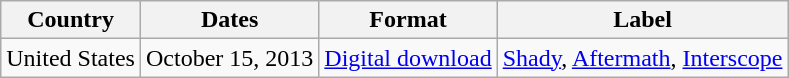<table class="wikitable">
<tr>
<th>Country</th>
<th>Dates</th>
<th>Format</th>
<th>Label</th>
</tr>
<tr>
<td>United States</td>
<td>October 15, 2013</td>
<td><a href='#'>Digital download</a></td>
<td><a href='#'>Shady</a>, <a href='#'>Aftermath</a>, <a href='#'>Interscope</a></td>
</tr>
</table>
